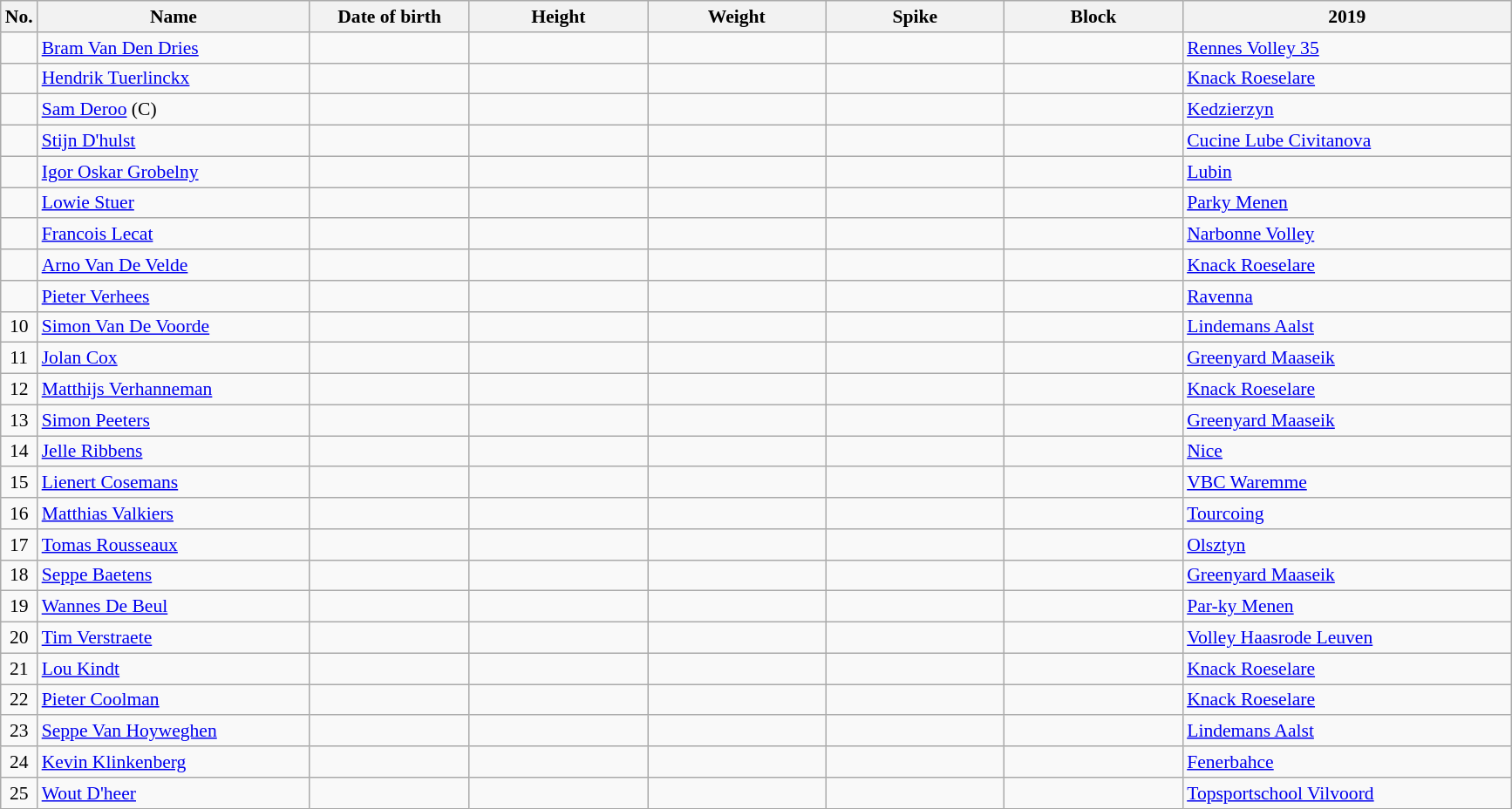<table class="wikitable sortable" style="font-size:90%; text-align:center;">
<tr>
<th>No.</th>
<th style="width:14em">Name</th>
<th style="width:8em">Date of birth</th>
<th style="width:9em">Height</th>
<th style="width:9em">Weight</th>
<th style="width:9em">Spike</th>
<th style="width:9em">Block</th>
<th style="width:17em">2019</th>
</tr>
<tr>
<td></td>
<td align=left><a href='#'>Bram Van Den Dries</a></td>
<td align=right></td>
<td></td>
<td></td>
<td></td>
<td></td>
<td align=left> <a href='#'>Rennes Volley 35</a></td>
</tr>
<tr>
<td></td>
<td align=left><a href='#'>Hendrik Tuerlinckx</a></td>
<td align=right></td>
<td></td>
<td></td>
<td></td>
<td></td>
<td align=left> <a href='#'>Knack Roeselare</a></td>
</tr>
<tr>
<td></td>
<td align=left><a href='#'>Sam Deroo</a> (C)</td>
<td align="right"></td>
<td></td>
<td></td>
<td></td>
<td></td>
<td align=left> <a href='#'>Kedzierzyn</a></td>
</tr>
<tr>
<td></td>
<td align=left><a href='#'>Stijn D'hulst</a></td>
<td align=right></td>
<td></td>
<td></td>
<td></td>
<td></td>
<td align=left> <a href='#'>Cucine Lube Civitanova</a></td>
</tr>
<tr>
<td></td>
<td align=left><a href='#'>Igor Oskar Grobelny</a></td>
<td align=right></td>
<td></td>
<td></td>
<td></td>
<td></td>
<td align=left> <a href='#'>Lubin</a></td>
</tr>
<tr>
<td></td>
<td align=left><a href='#'>Lowie Stuer</a></td>
<td align=right></td>
<td></td>
<td></td>
<td></td>
<td></td>
<td align=left> <a href='#'>Parky Menen</a></td>
</tr>
<tr>
<td></td>
<td align=left><a href='#'>Francois Lecat</a></td>
<td align=right></td>
<td></td>
<td></td>
<td></td>
<td></td>
<td align=left> <a href='#'>Narbonne Volley</a></td>
</tr>
<tr>
<td></td>
<td align=left><a href='#'>Arno Van De Velde</a></td>
<td align=right></td>
<td></td>
<td></td>
<td></td>
<td></td>
<td align=left> <a href='#'>Knack Roeselare</a></td>
</tr>
<tr>
<td></td>
<td align=left><a href='#'>Pieter Verhees</a></td>
<td align=right></td>
<td></td>
<td></td>
<td></td>
<td></td>
<td align=left> <a href='#'>Ravenna</a></td>
</tr>
<tr>
<td>10</td>
<td align=left><a href='#'>Simon Van De Voorde</a></td>
<td align=right></td>
<td></td>
<td></td>
<td></td>
<td></td>
<td align=left> <a href='#'>Lindemans Aalst</a></td>
</tr>
<tr>
<td>11</td>
<td align=left><a href='#'>Jolan Cox</a></td>
<td align=right></td>
<td></td>
<td></td>
<td></td>
<td></td>
<td align=left> <a href='#'>Greenyard Maaseik</a></td>
</tr>
<tr>
<td>12</td>
<td align=left><a href='#'>Matthijs Verhanneman</a></td>
<td align=right></td>
<td></td>
<td></td>
<td></td>
<td></td>
<td align=left> <a href='#'>Knack Roeselare</a></td>
</tr>
<tr>
<td>13</td>
<td align=left><a href='#'>Simon Peeters</a></td>
<td align=right></td>
<td></td>
<td></td>
<td></td>
<td></td>
<td align=left> <a href='#'>Greenyard Maaseik</a></td>
</tr>
<tr>
<td>14</td>
<td align=left><a href='#'>Jelle Ribbens</a></td>
<td align=right></td>
<td></td>
<td></td>
<td></td>
<td></td>
<td align=left> <a href='#'>Nice</a></td>
</tr>
<tr>
<td>15</td>
<td align=left><a href='#'>Lienert Cosemans</a></td>
<td align=right></td>
<td></td>
<td></td>
<td></td>
<td></td>
<td align=left> <a href='#'>VBC Waremme</a></td>
</tr>
<tr>
<td>16</td>
<td align=left><a href='#'>Matthias Valkiers</a></td>
<td align=right></td>
<td></td>
<td></td>
<td></td>
<td></td>
<td align=left> <a href='#'>Tourcoing</a></td>
</tr>
<tr>
<td>17</td>
<td align=left><a href='#'>Tomas Rousseaux</a></td>
<td align=right></td>
<td></td>
<td></td>
<td></td>
<td></td>
<td align=left> <a href='#'>Olsztyn</a></td>
</tr>
<tr>
<td>18</td>
<td align=left><a href='#'>Seppe Baetens</a></td>
<td align=right></td>
<td></td>
<td></td>
<td></td>
<td></td>
<td align=left> <a href='#'>Greenyard Maaseik</a></td>
</tr>
<tr>
<td>19</td>
<td align=left><a href='#'>Wannes De Beul</a></td>
<td align=right></td>
<td></td>
<td></td>
<td></td>
<td></td>
<td align=left> <a href='#'>Par-ky Menen</a></td>
</tr>
<tr>
<td>20</td>
<td align=left><a href='#'>Tim Verstraete</a></td>
<td align=right></td>
<td></td>
<td></td>
<td></td>
<td></td>
<td align=left> <a href='#'>Volley Haasrode Leuven</a></td>
</tr>
<tr>
<td>21</td>
<td align=left><a href='#'>Lou Kindt</a></td>
<td align=right></td>
<td></td>
<td></td>
<td></td>
<td></td>
<td align=left> <a href='#'>Knack Roeselare</a></td>
</tr>
<tr>
<td>22</td>
<td align=left><a href='#'>Pieter Coolman</a></td>
<td align=right></td>
<td></td>
<td></td>
<td></td>
<td></td>
<td align=left> <a href='#'>Knack Roeselare</a></td>
</tr>
<tr>
<td>23</td>
<td align=left><a href='#'>Seppe Van Hoyweghen</a></td>
<td align=right></td>
<td></td>
<td></td>
<td></td>
<td></td>
<td align=left> <a href='#'>Lindemans Aalst</a></td>
</tr>
<tr>
<td>24</td>
<td align=left><a href='#'>Kevin Klinkenberg</a></td>
<td align=right></td>
<td></td>
<td></td>
<td></td>
<td></td>
<td align=left> <a href='#'>Fenerbahce</a></td>
</tr>
<tr>
<td>25</td>
<td align=left><a href='#'>Wout D'heer</a></td>
<td align=right></td>
<td></td>
<td></td>
<td></td>
<td></td>
<td align=left> <a href='#'>Topsportschool Vilvoord</a></td>
</tr>
</table>
